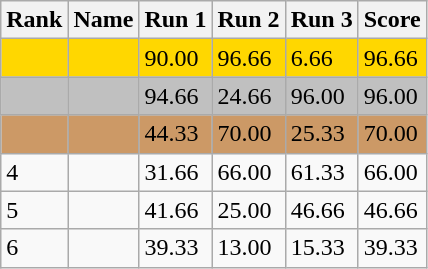<table class="wikitable">
<tr>
<th>Rank</th>
<th>Name</th>
<th>Run 1</th>
<th>Run 2</th>
<th>Run 3</th>
<th>Score</th>
</tr>
<tr style="background:gold;">
<td></td>
<td></td>
<td>90.00</td>
<td>96.66</td>
<td>6.66</td>
<td>96.66</td>
</tr>
<tr style="background:silver;">
<td></td>
<td></td>
<td>94.66</td>
<td>24.66</td>
<td>96.00</td>
<td>96.00</td>
</tr>
<tr style="background:#CC9966;">
<td></td>
<td></td>
<td>44.33</td>
<td>70.00</td>
<td>25.33</td>
<td>70.00</td>
</tr>
<tr>
<td>4</td>
<td></td>
<td>31.66</td>
<td>66.00</td>
<td>61.33</td>
<td>66.00</td>
</tr>
<tr>
<td>5</td>
<td></td>
<td>41.66</td>
<td>25.00</td>
<td>46.66</td>
<td>46.66</td>
</tr>
<tr>
<td>6</td>
<td></td>
<td>39.33</td>
<td>13.00</td>
<td>15.33</td>
<td>39.33</td>
</tr>
</table>
